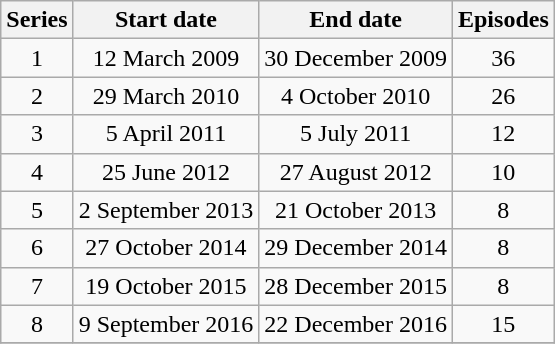<table class="wikitable" style="text-align:center;">
<tr>
<th>Series</th>
<th>Start date</th>
<th>End date</th>
<th>Episodes</th>
</tr>
<tr>
<td>1</td>
<td>12 March 2009</td>
<td>30 December 2009</td>
<td>36</td>
</tr>
<tr>
<td>2</td>
<td>29 March 2010</td>
<td>4 October 2010</td>
<td>26</td>
</tr>
<tr>
<td>3</td>
<td>5 April 2011</td>
<td>5 July 2011</td>
<td>12</td>
</tr>
<tr>
<td>4</td>
<td>25 June 2012</td>
<td>27 August 2012</td>
<td>10</td>
</tr>
<tr>
<td>5</td>
<td>2 September 2013</td>
<td>21 October 2013</td>
<td>8</td>
</tr>
<tr>
<td>6</td>
<td>27 October 2014</td>
<td>29 December 2014</td>
<td>8</td>
</tr>
<tr>
<td>7</td>
<td>19 October 2015</td>
<td>28 December 2015</td>
<td>8</td>
</tr>
<tr>
<td>8</td>
<td>9 September 2016</td>
<td>22 December 2016</td>
<td>15</td>
</tr>
<tr>
</tr>
</table>
